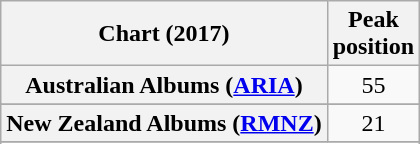<table class="wikitable sortable plainrowheaders" style="text-align:center">
<tr>
<th scope="col">Chart (2017)</th>
<th scope="col">Peak<br>position</th>
</tr>
<tr>
<th scope="row">Australian Albums (<a href='#'>ARIA</a>)</th>
<td>55</td>
</tr>
<tr>
</tr>
<tr>
</tr>
<tr>
<th scope="row">New Zealand Albums (<a href='#'>RMNZ</a>)</th>
<td>21</td>
</tr>
<tr>
</tr>
<tr>
</tr>
<tr>
</tr>
<tr>
</tr>
<tr>
</tr>
</table>
